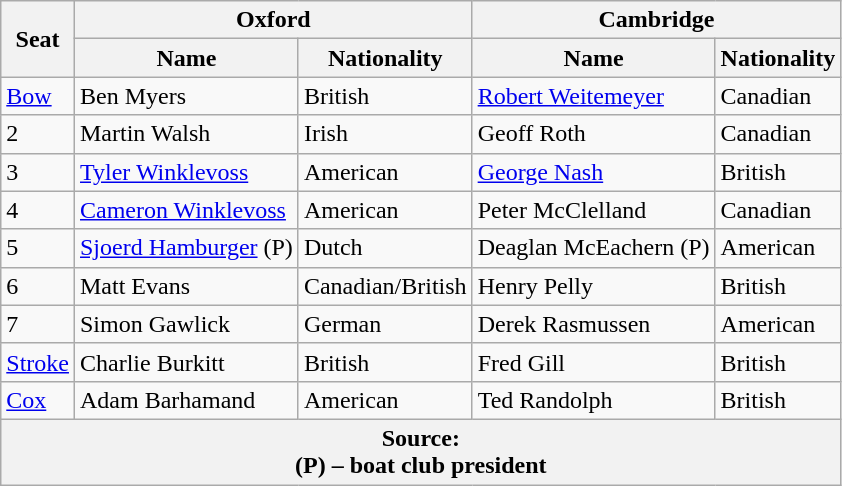<table class=wikitable>
<tr>
<th rowspan="2">Seat</th>
<th colspan="2">Oxford <br> </th>
<th colspan="2">Cambridge <br> </th>
</tr>
<tr>
<th>Name</th>
<th>Nationality</th>
<th>Name</th>
<th>Nationality</th>
</tr>
<tr>
<td><a href='#'>Bow</a></td>
<td>Ben Myers</td>
<td>British</td>
<td><a href='#'>Robert Weitemeyer</a></td>
<td>Canadian</td>
</tr>
<tr>
<td>2</td>
<td>Martin Walsh</td>
<td>Irish</td>
<td>Geoff Roth</td>
<td>Canadian</td>
</tr>
<tr>
<td>3</td>
<td><a href='#'>Tyler Winklevoss</a></td>
<td>American</td>
<td><a href='#'>George Nash</a></td>
<td>British</td>
</tr>
<tr>
<td>4</td>
<td><a href='#'>Cameron Winklevoss</a></td>
<td>American</td>
<td>Peter McClelland</td>
<td>Canadian</td>
</tr>
<tr>
<td>5</td>
<td><a href='#'>Sjoerd Hamburger</a> (P)</td>
<td>Dutch</td>
<td>Deaglan McEachern (P)</td>
<td>American</td>
</tr>
<tr>
<td>6</td>
<td>Matt Evans</td>
<td>Canadian/British</td>
<td>Henry Pelly</td>
<td>British</td>
</tr>
<tr>
<td>7</td>
<td>Simon Gawlick</td>
<td>German</td>
<td>Derek Rasmussen</td>
<td>American</td>
</tr>
<tr>
<td><a href='#'>Stroke</a></td>
<td>Charlie Burkitt</td>
<td>British</td>
<td>Fred Gill</td>
<td>British</td>
</tr>
<tr>
<td><a href='#'>Cox</a></td>
<td>Adam Barhamand</td>
<td>American</td>
<td>Ted Randolph</td>
<td>British</td>
</tr>
<tr>
<th colspan="5">Source:<br>(P) – boat club president</th>
</tr>
</table>
